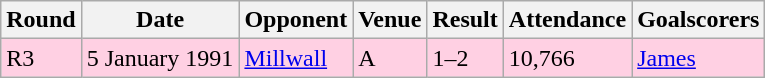<table class="wikitable">
<tr>
<th>Round</th>
<th>Date</th>
<th>Opponent</th>
<th>Venue</th>
<th>Result</th>
<th>Attendance</th>
<th>Goalscorers</th>
</tr>
<tr style="background-color: #ffd0e3;">
<td>R3</td>
<td>5 January 1991</td>
<td><a href='#'>Millwall</a></td>
<td>A</td>
<td>1–2</td>
<td>10,766</td>
<td><a href='#'>James</a></td>
</tr>
</table>
